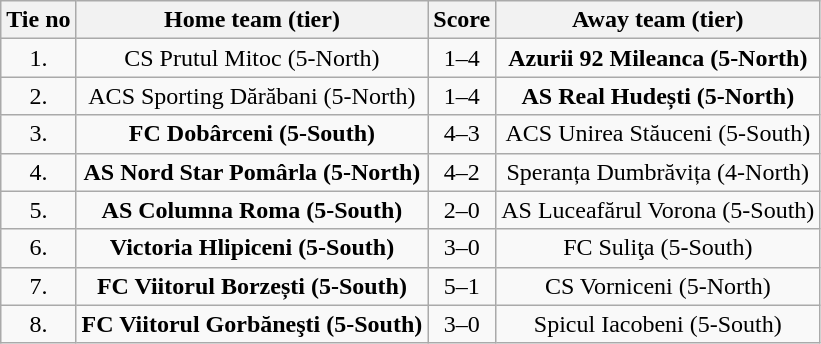<table class="wikitable" style="text-align: center">
<tr>
<th>Tie no</th>
<th>Home team (tier)</th>
<th>Score</th>
<th>Away team (tier)</th>
</tr>
<tr>
<td>1.</td>
<td>CS Prutul Mitoc (5-North)</td>
<td>1–4</td>
<td><strong>Azurii 92 Mileanca (5-North)</strong></td>
</tr>
<tr>
<td>2.</td>
<td>ACS Sporting Dărăbani (5-North)</td>
<td>1–4</td>
<td><strong>AS Real Hudești (5-North)</strong></td>
</tr>
<tr>
<td>3.</td>
<td><strong>FC Dobârceni (5-South)</strong></td>
<td>4–3</td>
<td>ACS Unirea Stăuceni (5-South)</td>
</tr>
<tr>
<td>4.</td>
<td><strong>AS Nord Star Pomârla (5-North)</strong></td>
<td>4–2</td>
<td>Speranța Dumbrăvița (4-North)</td>
</tr>
<tr>
<td>5.</td>
<td><strong>AS Columna Roma (5-South)</strong></td>
<td>2–0</td>
<td>AS Luceafărul Vorona (5-South)</td>
</tr>
<tr>
<td>6.</td>
<td><strong>Victoria Hlipiceni (5-South)</strong></td>
<td>3–0</td>
<td>FC Suliţa (5-South)</td>
</tr>
<tr>
<td>7.</td>
<td><strong>FC Viitorul Borzești (5-South)</strong></td>
<td>5–1</td>
<td>CS Vorniceni (5-North)</td>
</tr>
<tr>
<td>8.</td>
<td><strong>FC Viitorul Gorbăneşti (5-South)</strong></td>
<td>3–0</td>
<td>Spicul Iacobeni (5-South)</td>
</tr>
</table>
